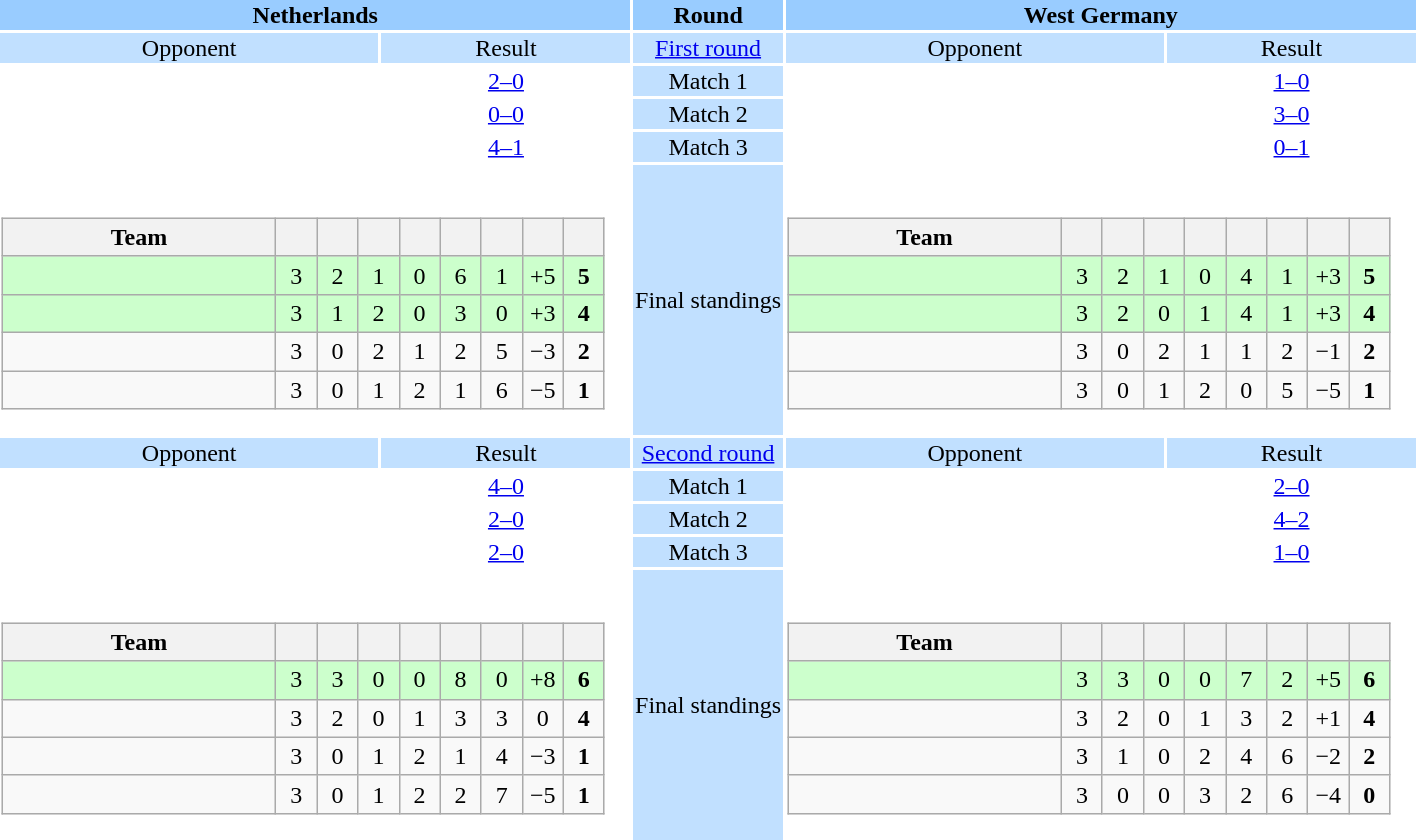<table style="text-align:center">
<tr style="vertical-align:top;background:#99CCFF">
<th colspan="2">Netherlands</th>
<th>Round</th>
<th colspan="2">West Germany</th>
</tr>
<tr style="vertical-align:top;background:#c1e0ff">
<td>Opponent</td>
<td>Result</td>
<td><a href='#'>First round</a></td>
<td>Opponent</td>
<td>Result</td>
</tr>
<tr>
<td></td>
<td><a href='#'>2–0</a></td>
<td style="background:#c1e0ff">Match 1</td>
<td></td>
<td><a href='#'>1–0</a></td>
</tr>
<tr>
<td></td>
<td><a href='#'>0–0</a></td>
<td style="background:#c1e0ff">Match 2</td>
<td></td>
<td><a href='#'>3–0</a></td>
</tr>
<tr>
<td></td>
<td><a href='#'>4–1</a></td>
<td style="background:#c1e0ff">Match 3</td>
<td></td>
<td><a href='#'>0–1</a></td>
</tr>
<tr>
<td colspan="2" style="text-align:center"><br><table class="wikitable" style="text-align:center">
<tr>
<th width="175">Team</th>
<th width="20"></th>
<th width="20"></th>
<th width="20"></th>
<th width="20"></th>
<th width="20"></th>
<th width="20"></th>
<th width="20"></th>
<th width="20"></th>
</tr>
<tr style="background:#cfc">
<td align=left><strong></strong></td>
<td>3</td>
<td>2</td>
<td>1</td>
<td>0</td>
<td>6</td>
<td>1</td>
<td>+5</td>
<td><strong>5</strong></td>
</tr>
<tr style="background:#cfc">
<td align=left></td>
<td>3</td>
<td>1</td>
<td>2</td>
<td>0</td>
<td>3</td>
<td>0</td>
<td>+3</td>
<td><strong>4</strong></td>
</tr>
<tr>
<td align=left></td>
<td>3</td>
<td>0</td>
<td>2</td>
<td>1</td>
<td>2</td>
<td>5</td>
<td>−3</td>
<td><strong>2</strong></td>
</tr>
<tr>
<td align=left></td>
<td>3</td>
<td>0</td>
<td>1</td>
<td>2</td>
<td>1</td>
<td>6</td>
<td>−5</td>
<td><strong>1</strong></td>
</tr>
</table>
</td>
<td style="background:#c1e0ff">Final standings</td>
<td colspan="2" style="text-align:center"><br><table class="wikitable" style="text-align:center">
<tr>
<th width="175">Team</th>
<th width="20"></th>
<th width="20"></th>
<th width="20"></th>
<th width="20"></th>
<th width="20"></th>
<th width="20"></th>
<th width="20"></th>
<th width="20"></th>
</tr>
<tr style="background:#cfc">
<td align=left></td>
<td>3</td>
<td>2</td>
<td>1</td>
<td>0</td>
<td>4</td>
<td>1</td>
<td>+3</td>
<td><strong>5</strong></td>
</tr>
<tr style="background:#cfc">
<td align=left><strong></strong></td>
<td>3</td>
<td>2</td>
<td>0</td>
<td>1</td>
<td>4</td>
<td>1</td>
<td>+3</td>
<td><strong>4</strong></td>
</tr>
<tr>
<td align=left></td>
<td>3</td>
<td>0</td>
<td>2</td>
<td>1</td>
<td>1</td>
<td>2</td>
<td>−1</td>
<td><strong>2</strong></td>
</tr>
<tr>
<td align=left></td>
<td>3</td>
<td>0</td>
<td>1</td>
<td>2</td>
<td>0</td>
<td>5</td>
<td>−5</td>
<td><strong>1</strong></td>
</tr>
</table>
</td>
</tr>
<tr style="vertical-align:top;background:#c1e0ff">
<td>Opponent</td>
<td>Result</td>
<td><a href='#'>Second round</a></td>
<td>Opponent</td>
<td>Result</td>
</tr>
<tr>
<td></td>
<td><a href='#'>4–0</a></td>
<td style="background:#c1e0ff">Match 1</td>
<td></td>
<td><a href='#'>2–0</a></td>
</tr>
<tr>
<td></td>
<td><a href='#'>2–0</a></td>
<td style="background:#c1e0ff">Match 2</td>
<td></td>
<td><a href='#'>4–2</a></td>
</tr>
<tr>
<td></td>
<td><a href='#'>2–0</a></td>
<td style="background:#c1e0ff">Match 3</td>
<td></td>
<td><a href='#'>1–0</a></td>
</tr>
<tr>
<td colspan="2" style="text-align:center"><br><table class="wikitable" style="text-align:center">
<tr>
<th width="175">Team</th>
<th width="20"></th>
<th width="20"></th>
<th width="20"></th>
<th width="20"></th>
<th width="20"></th>
<th width="20"></th>
<th width="20"></th>
<th width="20"></th>
</tr>
<tr style="background:#cfc">
<td align=left><strong></strong></td>
<td>3</td>
<td>3</td>
<td>0</td>
<td>0</td>
<td>8</td>
<td>0</td>
<td>+8</td>
<td><strong>6</strong></td>
</tr>
<tr>
<td align=left></td>
<td>3</td>
<td>2</td>
<td>0</td>
<td>1</td>
<td>3</td>
<td>3</td>
<td>0</td>
<td><strong>4</strong></td>
</tr>
<tr>
<td align=left></td>
<td>3</td>
<td>0</td>
<td>1</td>
<td>2</td>
<td>1</td>
<td>4</td>
<td>−3</td>
<td><strong>1</strong></td>
</tr>
<tr>
<td align=left></td>
<td>3</td>
<td>0</td>
<td>1</td>
<td>2</td>
<td>2</td>
<td>7</td>
<td>−5</td>
<td><strong>1</strong></td>
</tr>
</table>
</td>
<td style="background:#c1e0ff">Final standings</td>
<td colspan="2" style="text-align:center"><br><table class="wikitable" style="text-align:center">
<tr>
<th width="175">Team</th>
<th width="20"></th>
<th width="20"></th>
<th width="20"></th>
<th width="20"></th>
<th width="20"></th>
<th width="20"></th>
<th width="20"></th>
<th width="20"></th>
</tr>
<tr style="background:#cfc">
<td align=left><strong></strong></td>
<td>3</td>
<td>3</td>
<td>0</td>
<td>0</td>
<td>7</td>
<td>2</td>
<td>+5</td>
<td><strong>6</strong></td>
</tr>
<tr>
<td align=left></td>
<td>3</td>
<td>2</td>
<td>0</td>
<td>1</td>
<td>3</td>
<td>2</td>
<td>+1</td>
<td><strong>4</strong></td>
</tr>
<tr>
<td align=left></td>
<td>3</td>
<td>1</td>
<td>0</td>
<td>2</td>
<td>4</td>
<td>6</td>
<td>−2</td>
<td><strong>2</strong></td>
</tr>
<tr>
<td align=left></td>
<td>3</td>
<td>0</td>
<td>0</td>
<td>3</td>
<td>2</td>
<td>6</td>
<td>−4</td>
<td><strong>0</strong></td>
</tr>
</table>
</td>
</tr>
</table>
